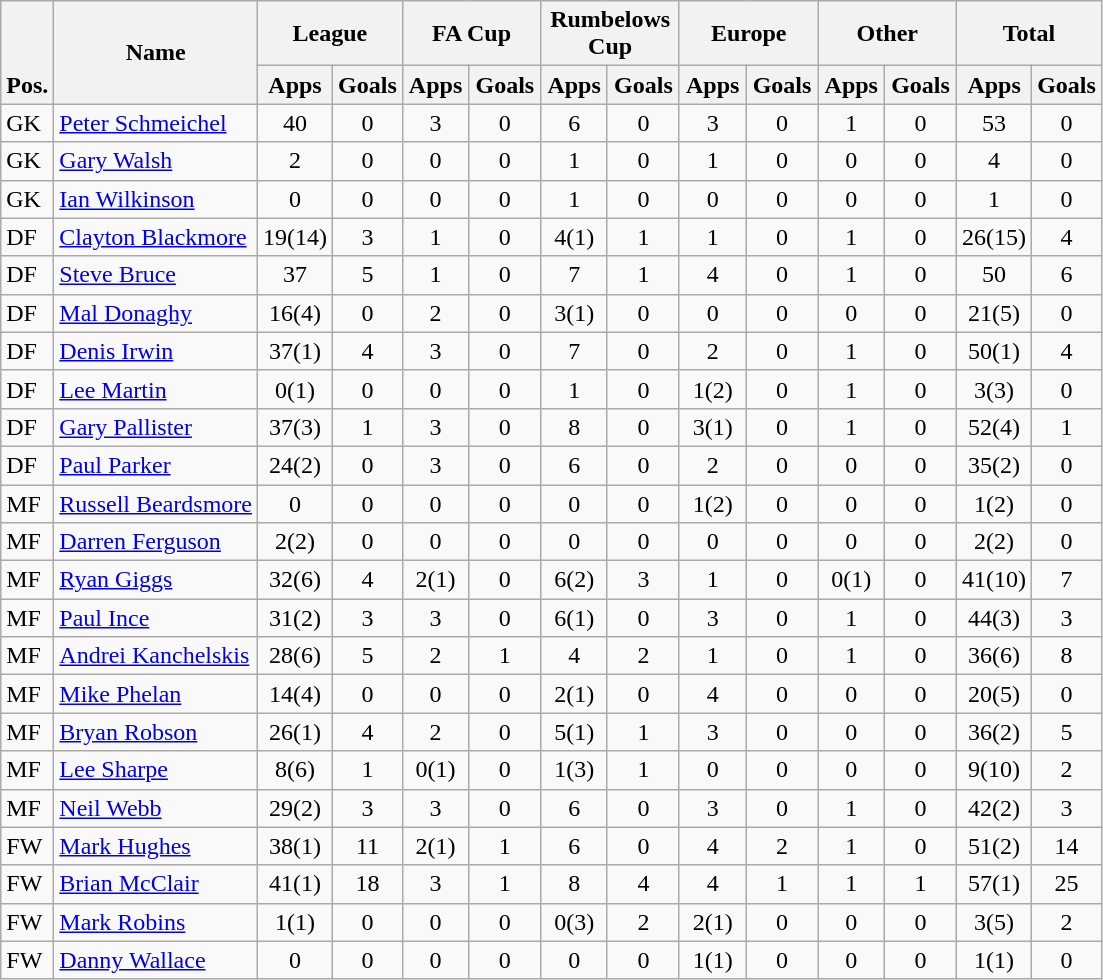<table class="wikitable" style="text-align:center">
<tr>
<th rowspan="2" valign="bottom">Pos.</th>
<th rowspan="2">Name</th>
<th colspan="2" width="85">League</th>
<th colspan="2" width="85">FA Cup</th>
<th colspan="2" width="85">Rumbelows Cup</th>
<th colspan="2" width="85">Europe</th>
<th colspan="2" width="85">Other</th>
<th colspan="2" width="85">Total</th>
</tr>
<tr>
<th>Apps</th>
<th>Goals</th>
<th>Apps</th>
<th>Goals</th>
<th>Apps</th>
<th>Goals</th>
<th>Apps</th>
<th>Goals</th>
<th>Apps</th>
<th>Goals</th>
<th>Apps</th>
<th>Goals</th>
</tr>
<tr>
<td align="left">GK</td>
<td align="left"> <a href='#'>Peter Schmeichel</a></td>
<td>40</td>
<td>0</td>
<td>3</td>
<td>0</td>
<td>6</td>
<td>0</td>
<td>3</td>
<td>0</td>
<td>1</td>
<td>0</td>
<td>53</td>
<td>0</td>
</tr>
<tr>
<td align="left">GK</td>
<td align="left"> <a href='#'>Gary Walsh</a></td>
<td>2</td>
<td>0</td>
<td>0</td>
<td>0</td>
<td>1</td>
<td>0</td>
<td>1</td>
<td>0</td>
<td>0</td>
<td>0</td>
<td>4</td>
<td>0</td>
</tr>
<tr>
<td align="left">GK</td>
<td align="left"> <a href='#'>Ian Wilkinson</a></td>
<td>0</td>
<td>0</td>
<td>0</td>
<td>0</td>
<td>1</td>
<td>0</td>
<td>0</td>
<td>0</td>
<td>0</td>
<td>0</td>
<td>1</td>
<td>0</td>
</tr>
<tr>
<td align="left">DF</td>
<td align="left"> <a href='#'>Clayton Blackmore</a></td>
<td>19(14)</td>
<td>3</td>
<td>1</td>
<td>0</td>
<td>4(1)</td>
<td>1</td>
<td>1</td>
<td>0</td>
<td>1</td>
<td>0</td>
<td>26(15)</td>
<td>4</td>
</tr>
<tr>
<td align="left">DF</td>
<td align="left"> <a href='#'>Steve Bruce</a></td>
<td>37</td>
<td>5</td>
<td>1</td>
<td>0</td>
<td>7</td>
<td>1</td>
<td>4</td>
<td>0</td>
<td>1</td>
<td>0</td>
<td>50</td>
<td>6</td>
</tr>
<tr>
<td align="left">DF</td>
<td align="left"> <a href='#'>Mal Donaghy</a></td>
<td>16(4)</td>
<td>0</td>
<td>2</td>
<td>0</td>
<td>3(1)</td>
<td>0</td>
<td>0</td>
<td>0</td>
<td>0</td>
<td>0</td>
<td>21(5)</td>
<td>0</td>
</tr>
<tr>
<td align="left">DF</td>
<td align="left"> <a href='#'>Denis Irwin</a></td>
<td>37(1)</td>
<td>4</td>
<td>3</td>
<td>0</td>
<td>7</td>
<td>0</td>
<td>2</td>
<td>0</td>
<td>1</td>
<td>0</td>
<td>50(1)</td>
<td>4</td>
</tr>
<tr>
<td align="left">DF</td>
<td align="left"> <a href='#'>Lee Martin</a></td>
<td>0(1)</td>
<td>0</td>
<td>0</td>
<td>0</td>
<td>1</td>
<td>0</td>
<td>1(2)</td>
<td>0</td>
<td>1</td>
<td>0</td>
<td>3(3)</td>
<td>0</td>
</tr>
<tr>
<td align="left">DF</td>
<td align="left"> <a href='#'>Gary Pallister</a></td>
<td>37(3)</td>
<td>1</td>
<td>3</td>
<td>0</td>
<td>8</td>
<td>0</td>
<td>3(1)</td>
<td>0</td>
<td>1</td>
<td>0</td>
<td>52(4)</td>
<td>1</td>
</tr>
<tr>
<td align="left">DF</td>
<td align="left"> <a href='#'>Paul Parker</a></td>
<td>24(2)</td>
<td>0</td>
<td>3</td>
<td>0</td>
<td>6</td>
<td>0</td>
<td>2</td>
<td>0</td>
<td>0</td>
<td>0</td>
<td>35(2)</td>
<td>0</td>
</tr>
<tr>
<td align="left">MF</td>
<td align="left"> <a href='#'>Russell Beardsmore</a></td>
<td>0</td>
<td>0</td>
<td>0</td>
<td>0</td>
<td>0</td>
<td>0</td>
<td>1(2)</td>
<td>0</td>
<td>0</td>
<td>0</td>
<td>1(2)</td>
<td>0</td>
</tr>
<tr>
<td align="left">MF</td>
<td align="left"> <a href='#'>Darren Ferguson</a></td>
<td>2(2)</td>
<td>0</td>
<td>0</td>
<td>0</td>
<td>0</td>
<td>0</td>
<td>0</td>
<td>0</td>
<td>0</td>
<td>0</td>
<td>2(2)</td>
<td>0</td>
</tr>
<tr>
<td align="left">MF</td>
<td align="left"> <a href='#'>Ryan Giggs</a></td>
<td>32(6)</td>
<td>4</td>
<td>2(1)</td>
<td>0</td>
<td>6(2)</td>
<td>3</td>
<td>1</td>
<td>0</td>
<td>0(1)</td>
<td>0</td>
<td>41(10)</td>
<td>7</td>
</tr>
<tr>
<td align="left">MF</td>
<td align="left"> <a href='#'>Paul Ince</a></td>
<td>31(2)</td>
<td>3</td>
<td>3</td>
<td>0</td>
<td>6(1)</td>
<td>0</td>
<td>3</td>
<td>0</td>
<td>1</td>
<td>0</td>
<td>44(3)</td>
<td>3</td>
</tr>
<tr>
<td align="left">MF</td>
<td align="left"> <a href='#'>Andrei Kanchelskis</a></td>
<td>28(6)</td>
<td>5</td>
<td>2</td>
<td>1</td>
<td>4</td>
<td>2</td>
<td>1</td>
<td>0</td>
<td>1</td>
<td>0</td>
<td>36(6)</td>
<td>8</td>
</tr>
<tr>
<td align="left">MF</td>
<td align="left"> <a href='#'>Mike Phelan</a></td>
<td>14(4)</td>
<td>0</td>
<td>0</td>
<td>0</td>
<td>2(1)</td>
<td>0</td>
<td>4</td>
<td>0</td>
<td>0</td>
<td>0</td>
<td>20(5)</td>
<td>0</td>
</tr>
<tr>
<td align="left">MF</td>
<td align="left"> <a href='#'>Bryan Robson</a></td>
<td>26(1)</td>
<td>4</td>
<td>2</td>
<td>0</td>
<td>5(1)</td>
<td>1</td>
<td>3</td>
<td>0</td>
<td>0</td>
<td>0</td>
<td>36(2)</td>
<td>5</td>
</tr>
<tr>
<td align="left">MF</td>
<td align="left"> <a href='#'>Lee Sharpe</a></td>
<td>8(6)</td>
<td>1</td>
<td>0(1)</td>
<td>0</td>
<td>1(3)</td>
<td>1</td>
<td>0</td>
<td>0</td>
<td>0</td>
<td>0</td>
<td>9(10)</td>
<td>2</td>
</tr>
<tr>
<td align="left">MF</td>
<td align="left"> <a href='#'>Neil Webb</a></td>
<td>29(2)</td>
<td>3</td>
<td>3</td>
<td>0</td>
<td>6</td>
<td>0</td>
<td>3</td>
<td>0</td>
<td>1</td>
<td>0</td>
<td>42(2)</td>
<td>3</td>
</tr>
<tr>
<td align="left">FW</td>
<td align="left"> <a href='#'>Mark Hughes</a></td>
<td>38(1)</td>
<td>11</td>
<td>2(1)</td>
<td>1</td>
<td>6</td>
<td>0</td>
<td>4</td>
<td>2</td>
<td>1</td>
<td>0</td>
<td>51(2)</td>
<td>14</td>
</tr>
<tr>
<td align="left">FW</td>
<td align="left"> <a href='#'>Brian McClair</a></td>
<td>41(1)</td>
<td>18</td>
<td>3</td>
<td>1</td>
<td>8</td>
<td>4</td>
<td>4</td>
<td>1</td>
<td>1</td>
<td>1</td>
<td>57(1)</td>
<td>25</td>
</tr>
<tr>
<td align="left">FW</td>
<td align="left"> <a href='#'>Mark Robins</a></td>
<td>1(1)</td>
<td>0</td>
<td>0</td>
<td>0</td>
<td>0(3)</td>
<td>2</td>
<td>2(1)</td>
<td>0</td>
<td>0</td>
<td>0</td>
<td>3(5)</td>
<td>2</td>
</tr>
<tr>
<td align="left">FW</td>
<td align="left"> <a href='#'>Danny Wallace</a></td>
<td>0</td>
<td>0</td>
<td>0</td>
<td>0</td>
<td>0</td>
<td>0</td>
<td>1(1)</td>
<td>0</td>
<td>0</td>
<td>0</td>
<td>1(1)</td>
<td>0</td>
</tr>
</table>
